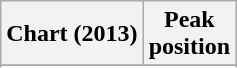<table class="wikitable">
<tr>
<th>Chart (2013)</th>
<th>Peak <br> position</th>
</tr>
<tr>
</tr>
<tr>
</tr>
</table>
